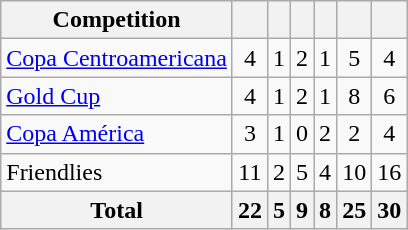<table class="wikitable">
<tr>
<th>Competition</th>
<th></th>
<th></th>
<th></th>
<th></th>
<th></th>
<th></th>
</tr>
<tr align="center">
<td align="left"><a href='#'>Copa Centroamericana</a></td>
<td>4</td>
<td>1</td>
<td>2</td>
<td>1</td>
<td>5</td>
<td>4</td>
</tr>
<tr align="center">
<td align="left"><a href='#'>Gold Cup</a></td>
<td>4</td>
<td>1</td>
<td>2</td>
<td>1</td>
<td>8</td>
<td>6</td>
</tr>
<tr align="center">
<td align="left"><a href='#'>Copa América</a></td>
<td>3</td>
<td>1</td>
<td>0</td>
<td>2</td>
<td>2</td>
<td>4</td>
</tr>
<tr align="center">
<td align="left">Friendlies</td>
<td>11</td>
<td>2</td>
<td>5</td>
<td>4</td>
<td>10</td>
<td>16</td>
</tr>
<tr align="center">
<th align="left"><strong>Total</strong></th>
<th>22</th>
<th>5</th>
<th>9</th>
<th>8</th>
<th>25</th>
<th>30</th>
</tr>
</table>
